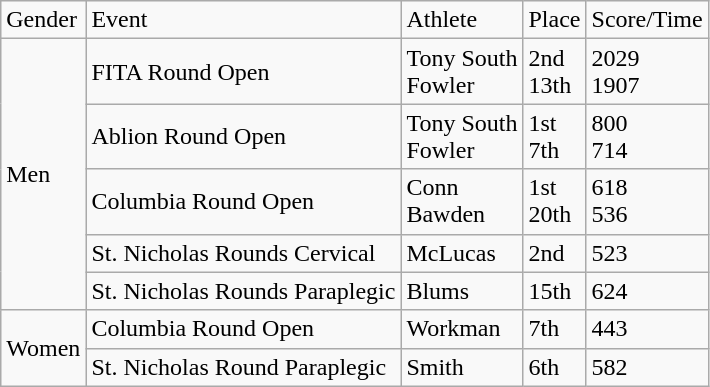<table class="wikitable sortable mw-collapsible">
<tr>
<td>Gender</td>
<td>Event</td>
<td>Athlete</td>
<td>Place</td>
<td>Score/Time</td>
</tr>
<tr>
<td rowspan="5">Men</td>
<td>FITA Round Open</td>
<td>Tony South<br>Fowler</td>
<td>2nd<br>13th</td>
<td>2029<br>1907</td>
</tr>
<tr>
<td>Ablion Round Open</td>
<td>Tony South<br>Fowler</td>
<td>1st<br>7th</td>
<td>800<br>714</td>
</tr>
<tr>
<td>Columbia Round Open</td>
<td>Conn<br>Bawden</td>
<td>1st<br>20th</td>
<td>618<br>536</td>
</tr>
<tr>
<td>St. Nicholas Rounds Cervical</td>
<td>McLucas</td>
<td>2nd</td>
<td>523</td>
</tr>
<tr>
<td>St. Nicholas Rounds Paraplegic</td>
<td>Blums</td>
<td>15th</td>
<td>624</td>
</tr>
<tr>
<td rowspan="2">Women</td>
<td>Columbia Round Open</td>
<td>Workman</td>
<td>7th</td>
<td>443</td>
</tr>
<tr>
<td>St. Nicholas Round Paraplegic</td>
<td>Smith</td>
<td>6th</td>
<td>582</td>
</tr>
</table>
